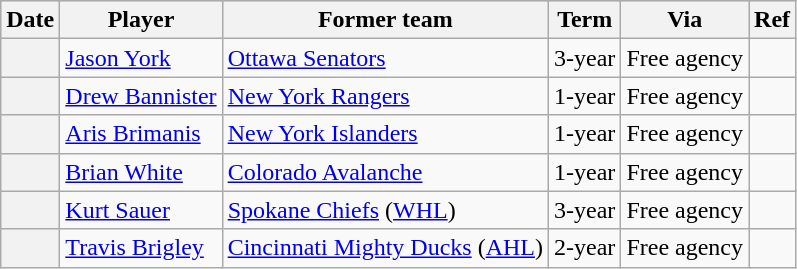<table class="wikitable plainrowheaders">
<tr style="background:#ddd; text-align:center;">
<th>Date</th>
<th>Player</th>
<th>Former team</th>
<th>Term</th>
<th>Via</th>
<th>Ref</th>
</tr>
<tr>
<th scope="row"></th>
<td><a href='#'>Jason York</a></td>
<td><a href='#'>Ottawa Senators</a></td>
<td>3-year</td>
<td>Free agency</td>
<td></td>
</tr>
<tr>
<th scope="row"></th>
<td><a href='#'>Drew Bannister</a></td>
<td><a href='#'>New York Rangers</a></td>
<td>1-year</td>
<td>Free agency</td>
<td></td>
</tr>
<tr>
<th scope="row"></th>
<td><a href='#'>Aris Brimanis</a></td>
<td><a href='#'>New York Islanders</a></td>
<td>1-year</td>
<td>Free agency</td>
<td></td>
</tr>
<tr>
<th scope="row"></th>
<td><a href='#'>Brian White</a></td>
<td><a href='#'>Colorado Avalanche</a></td>
<td>1-year</td>
<td>Free agency</td>
<td></td>
</tr>
<tr>
<th scope="row"></th>
<td><a href='#'>Kurt Sauer</a></td>
<td><a href='#'>Spokane Chiefs</a> (<a href='#'>WHL</a>)</td>
<td>3-year</td>
<td>Free agency</td>
<td></td>
</tr>
<tr>
<th scope="row"></th>
<td><a href='#'>Travis Brigley</a></td>
<td><a href='#'>Cincinnati Mighty Ducks</a> (<a href='#'>AHL</a>)</td>
<td>2-year</td>
<td>Free agency</td>
<td></td>
</tr>
</table>
